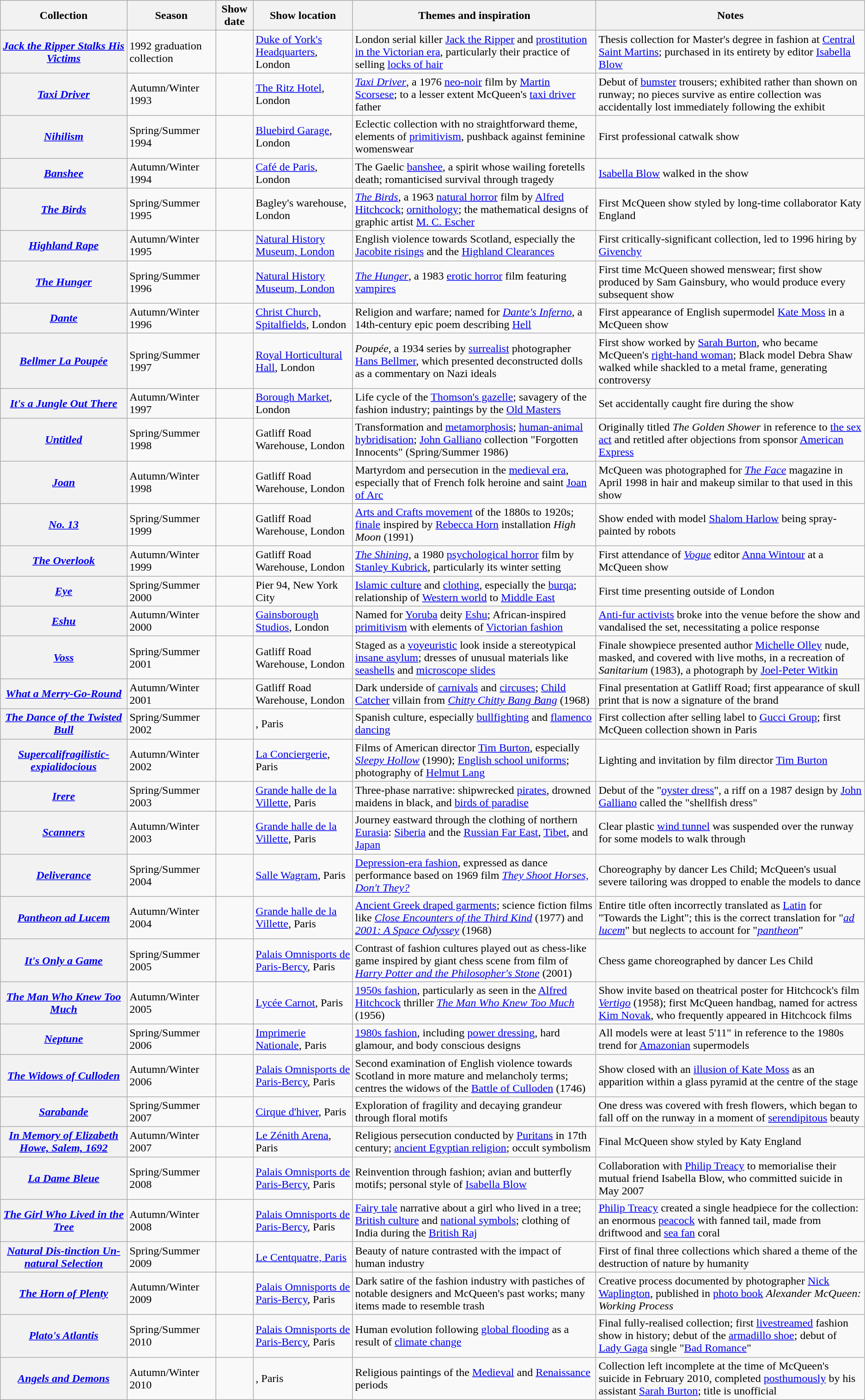<table class="wikitable sortable">
<tr>
<th scope="col">Collection</th>
<th scope="col">Season</th>
<th scope="col">Show date</th>
<th scope="col">Show location</th>
<th scope="col" class="unsortable">Themes and inspiration</th>
<th scope="col" class="unsortable">Notes</th>
</tr>
<tr>
<th scope="row"><em><a href='#'>Jack the Ripper Stalks His Victims</a></em></th>
<td>1992 graduation collection</td>
<td></td>
<td><a href='#'>Duke of York's Headquarters</a>, London</td>
<td>London serial killer <a href='#'>Jack the Ripper</a> and <a href='#'>prostitution in the Victorian era</a>, particularly their practice of selling <a href='#'>locks of hair</a></td>
<td>Thesis collection for Master's degree in fashion at <a href='#'>Central Saint Martins</a>; purchased in its entirety by editor <a href='#'>Isabella Blow</a></td>
</tr>
<tr>
<th scope="row"><em><a href='#'>Taxi Driver</a></em></th>
<td>Autumn/Winter 1993</td>
<td></td>
<td data-sort-value="Ritz"><a href='#'>The Ritz Hotel</a>, London</td>
<td><em><a href='#'>Taxi Driver</a></em>, a 1976 <a href='#'>neo-noir</a> film by <a href='#'>Martin Scorsese</a>; to a lesser extent McQueen's <a href='#'>taxi driver</a> father</td>
<td>Debut of <a href='#'>bumster</a> trousers; exhibited rather than shown on runway; no pieces survive as entire collection was accidentally lost immediately following the exhibit</td>
</tr>
<tr>
<th scope="row"><em><a href='#'>Nihilism</a></em></th>
<td>Spring/Summer 1994</td>
<td></td>
<td><a href='#'>Bluebird Garage</a>, London</td>
<td>Eclectic collection with no straightforward theme, elements of <a href='#'>primitivism</a>, pushback against feminine womenswear</td>
<td>First professional catwalk show</td>
</tr>
<tr>
<th scope="row"><a href='#'><em>Banshee</em></a></th>
<td>Autumn/Winter 1994</td>
<td></td>
<td><a href='#'>Café de Paris</a>, London</td>
<td>The Gaelic <a href='#'>banshee</a>, a spirit whose wailing foretells death; romanticised survival through tragedy</td>
<td><a href='#'>Isabella Blow</a> walked in the show</td>
</tr>
<tr>
<th scope="row" data-sort-value="Birds"><a href='#'><em>The Birds</em></a></th>
<td>Spring/Summer 1995</td>
<td></td>
<td>Bagley's warehouse, London</td>
<td><a href='#'><em>The Birds</em></a>, a 1963 <a href='#'>natural horror</a> film by <a href='#'>Alfred Hitchcock</a>; <a href='#'>ornithology</a>; the mathematical designs of graphic artist <a href='#'>M. C. Escher</a></td>
<td>First McQueen show styled by long-time collaborator Katy England</td>
</tr>
<tr>
<th scope="row"><em><a href='#'>Highland Rape</a></em></th>
<td>Autumn/Winter 1995</td>
<td></td>
<td><a href='#'>Natural History Museum, London</a></td>
<td>English violence towards Scotland, especially the <a href='#'>Jacobite risings</a> and the <a href='#'>Highland Clearances</a></td>
<td>First critically-significant collection, led to 1996 hiring by <a href='#'>Givenchy</a></td>
</tr>
<tr>
<th scope="row" data-sort-value="Hunger"><em><a href='#'>The Hunger</a></em></th>
<td>Spring/Summer 1996</td>
<td></td>
<td><a href='#'>Natural History Museum, London</a></td>
<td><a href='#'><em>The Hunger</em></a>, a 1983 <a href='#'>erotic horror</a> film featuring <a href='#'>vampires</a></td>
<td>First time McQueen showed menswear; first show produced by Sam Gainsbury, who would produce every subsequent show</td>
</tr>
<tr>
<th scope="row"><em><a href='#'>Dante</a></em></th>
<td>Autumn/Winter 1996</td>
<td></td>
<td><a href='#'>Christ Church, Spitalfields</a>, London</td>
<td>Religion and warfare; named for <em><a href='#'>Dante's Inferno</a></em>, a 14th-century epic poem describing <a href='#'>Hell</a></td>
<td>First appearance of English supermodel <a href='#'>Kate Moss</a> in a McQueen show</td>
</tr>
<tr>
<th scope="row"><em><a href='#'>Bellmer La Poupée</a></em></th>
<td>Spring/Summer 1997</td>
<td></td>
<td><a href='#'>Royal Horticultural Hall</a>, London</td>
<td><em>Poupée</em>, a 1934 series by <a href='#'>surrealist</a> photographer <a href='#'>Hans Bellmer</a>, which presented deconstructed dolls as a commentary on Nazi ideals</td>
<td>First show worked by <a href='#'>Sarah Burton</a>, who became McQueen's <a href='#'>right-hand woman</a>; Black model Debra Shaw walked while shackled to a metal frame, generating controversy</td>
</tr>
<tr>
<th scope="row"><a href='#'><em>It's a Jungle Out There</em></a></th>
<td>Autumn/Winter 1997</td>
<td></td>
<td><a href='#'>Borough Market</a>, London</td>
<td>Life cycle of the <a href='#'>Thomson's gazelle</a>; savagery of the fashion industry; paintings by the <a href='#'>Old Masters</a></td>
<td>Set accidentally caught fire during the show</td>
</tr>
<tr>
<th scope="row"><em><a href='#'>Untitled</a></em></th>
<td>Spring/Summer 1998</td>
<td></td>
<td>Gatliff Road Warehouse, London</td>
<td>Transformation and <a href='#'>metamorphosis</a>; <a href='#'>human-animal hybridisation</a>; <a href='#'>John Galliano</a> collection "Forgotten Innocents" (Spring/Summer 1986)</td>
<td>Originally titled <em>The Golden Shower</em> in reference to <a href='#'>the sex act</a> and retitled after objections from sponsor <a href='#'>American Express</a></td>
</tr>
<tr>
<th scope="row"><a href='#'><em>Joan</em></a></th>
<td>Autumn/Winter 1998</td>
<td></td>
<td>Gatliff Road Warehouse, London</td>
<td>Martyrdom and persecution in the <a href='#'>medieval era</a>, especially that of French folk heroine and saint <a href='#'>Joan of Arc</a></td>
<td>McQueen was photographed for <em><a href='#'>The Face</a></em> magazine in April 1998 in hair and makeup similar to that used in this show</td>
</tr>
<tr>
<th scope="row"><a href='#'><em>No. 13</em></a></th>
<td>Spring/Summer 1999</td>
<td></td>
<td>Gatliff Road Warehouse, London</td>
<td><a href='#'>Arts and Crafts movement</a> of the 1880s to 1920s; <a href='#'>finale</a> inspired by <a href='#'>Rebecca Horn</a> installation <em>High Moon</em> (1991)</td>
<td>Show ended with model <a href='#'>Shalom Harlow</a> being spray-painted by robots</td>
</tr>
<tr>
<th scope="row" data-sort-value="Overlook"><a href='#'><em>The Overlook</em></a></th>
<td>Autumn/Winter 1999</td>
<td></td>
<td>Gatliff Road Warehouse, London</td>
<td><a href='#'><em>The Shining</em></a>, a 1980 <a href='#'>psychological horror</a> film by <a href='#'>Stanley Kubrick</a>, particularly its winter setting</td>
<td>First attendance of <em><a href='#'>Vogue</a></em> editor <a href='#'>Anna Wintour</a> at a McQueen show</td>
</tr>
<tr>
<th scope="row"><a href='#'><em>Eye</em></a></th>
<td>Spring/Summer 2000</td>
<td></td>
<td>Pier 94, New York City</td>
<td><a href='#'>Islamic culture</a> and <a href='#'>clothing</a>, especially the <a href='#'>burqa</a>; relationship of <a href='#'>Western world</a> to <a href='#'>Middle East</a></td>
<td>First time presenting outside of London</td>
</tr>
<tr>
<th scope="row"><a href='#'><em>Eshu</em></a></th>
<td>Autumn/Winter 2000</td>
<td></td>
<td><a href='#'>Gainsborough Studios</a>, London</td>
<td>Named for <a href='#'>Yoruba</a> deity <a href='#'>Eshu</a>; African-inspired <a href='#'>primitivism</a> with elements of <a href='#'>Victorian fashion</a></td>
<td><a href='#'>Anti-fur activists</a> broke into the venue before the show and vandalised the set, necessitating a police response</td>
</tr>
<tr>
<th scope="row"><a href='#'><em>Voss</em></a></th>
<td>Spring/Summer 2001</td>
<td></td>
<td>Gatliff Road Warehouse, London</td>
<td>Staged as a <a href='#'>voyeuristic</a> look inside a stereotypical <a href='#'>insane asylum</a>; dresses of unusual materials like <a href='#'>seashells</a> and <a href='#'>microscope slides</a></td>
<td>Finale showpiece presented author <a href='#'>Michelle Olley</a> nude, masked, and covered with live moths, in a recreation of <em>Sanitarium</em> (1983), a photograph by <a href='#'>Joel-Peter Witkin</a></td>
</tr>
<tr>
<th scope="row"><em><a href='#'>What a Merry-Go-Round</a></em></th>
<td>Autumn/Winter 2001</td>
<td></td>
<td>Gatliff Road Warehouse, London</td>
<td>Dark underside of <a href='#'>carnivals</a> and <a href='#'>circuses</a>; <a href='#'>Child Catcher</a> villain from <em><a href='#'>Chitty Chitty Bang Bang</a></em> (1968)</td>
<td>Final presentation at Gatliff Road; first appearance of skull print that is now a signature of the brand</td>
</tr>
<tr>
<th scope="row" data-sort-value="Dance of the Twisted Bull"><em><a href='#'>The Dance of the Twisted Bull</a></em></th>
<td>Spring/Summer 2002</td>
<td></td>
<td>, Paris</td>
<td>Spanish culture, especially <a href='#'>bullfighting</a> and <a href='#'>flamenco dancing</a></td>
<td>First collection after selling label to <a href='#'>Gucci Group</a>; first McQueen collection shown in Paris</td>
</tr>
<tr>
<th scope="row"><em><a href='#'>Supercalifragilistic-expialidocious</a></em></th>
<td>Autumn/Winter 2002</td>
<td></td>
<td data-sort-value="Conciergerie"><a href='#'>La Conciergerie</a>, Paris</td>
<td>Films of American director <a href='#'>Tim Burton</a>, especially <a href='#'><em>Sleepy Hollow</em></a> (1990); <a href='#'>English school uniforms</a>; photography of <a href='#'>Helmut Lang</a></td>
<td>Lighting and invitation by film director <a href='#'>Tim Burton</a></td>
</tr>
<tr>
<th scope="row"><a href='#'><em>Irere</em></a></th>
<td>Spring/Summer 2003</td>
<td></td>
<td><a href='#'>Grande halle de la Villette</a>, Paris</td>
<td>Three-phase narrative: shipwrecked <a href='#'>pirates</a>, drowned maidens in black, and <a href='#'>birds of paradise</a></td>
<td>Debut of the "<a href='#'>oyster dress</a>", a riff on a 1987 design by <a href='#'>John Galliano</a> called the "shellfish dress"</td>
</tr>
<tr>
<th scope="row"><em><a href='#'>Scanners</a></em></th>
<td>Autumn/Winter 2003</td>
<td></td>
<td><a href='#'>Grande halle de la Villette</a>, Paris</td>
<td>Journey eastward through the clothing of northern <a href='#'>Eurasia</a>: <a href='#'>Siberia</a> and the <a href='#'>Russian Far East</a>, <a href='#'>Tibet</a>, and <a href='#'>Japan</a></td>
<td>Clear plastic <a href='#'>wind tunnel</a> was suspended over the runway for some models to walk through</td>
</tr>
<tr>
<th scope="row"><a href='#'><em>Deliverance</em></a></th>
<td>Spring/Summer 2004</td>
<td></td>
<td><a href='#'>Salle Wagram</a>, Paris</td>
<td><a href='#'>Depression-era fashion</a>, expressed as dance performance based on 1969 film <a href='#'><em>They Shoot Horses, Don't They?</em></a></td>
<td>Choreography by dancer Les Child; McQueen's usual severe tailoring was dropped to enable the models to dance</td>
</tr>
<tr>
<th scope="row"><em><a href='#'>Pantheon ad Lucem</a></em></th>
<td>Autumn/Winter 2004</td>
<td></td>
<td><a href='#'>Grande halle de la Villette</a>, Paris</td>
<td><a href='#'>Ancient Greek draped garments</a>; science fiction films like <em><a href='#'>Close Encounters of the Third Kind</a></em> (1977) and <a href='#'><em>2001: A Space Odyssey</em></a> (1968)</td>
<td>Entire title often incorrectly translated as <a href='#'>Latin</a> for "Towards the Light"; this is the correct translation for "<em><a href='#'>ad lucem</a></em>" but neglects to account for "<a href='#'><em>pantheon</em></a>"</td>
</tr>
<tr>
<th scope="row"><a href='#'><em>It's Only a Game</em></a></th>
<td>Spring/Summer 2005</td>
<td></td>
<td><a href='#'>Palais Omnisports de Paris-Bercy</a>, Paris</td>
<td>Contrast of fashion cultures played out as chess-like game inspired by giant chess scene from film of <a href='#'><em>Harry Potter and the Philosopher's Stone</em></a> (2001)</td>
<td>Chess game choreographed by dancer Les Child</td>
</tr>
<tr>
<th scope="row" data-sort-value="Man Who Knew"><a href='#'><em>The Man Who Knew Too Much</em></a></th>
<td>Autumn/Winter 2005</td>
<td></td>
<td><a href='#'>Lycée Carnot</a>, Paris</td>
<td><a href='#'>1950s fashion</a>, particularly as seen in the <a href='#'>Alfred Hitchcock</a> thriller <a href='#'><em>The Man Who Knew Too Much</em></a> (1956)</td>
<td>Show invite based on theatrical poster for Hitchcock's film <a href='#'><em>Vertigo</em></a> (1958); first McQueen handbag, named for actress <a href='#'>Kim Novak</a>, who frequently appeared in Hitchcock films</td>
</tr>
<tr>
<th scope="row"><a href='#'><em>Neptune</em></a></th>
<td>Spring/Summer 2006</td>
<td></td>
<td><a href='#'>Imprimerie Nationale</a>, Paris</td>
<td><a href='#'>1980s fashion</a>, including <a href='#'>power dressing</a>, hard glamour, and body conscious designs</td>
<td>All models were at least 5'11" in reference to the 1980s trend for <a href='#'>Amazonian</a> supermodels</td>
</tr>
<tr>
<th scope="row" data-sort-value="Widows"><em><a href='#'>The Widows of Culloden</a></em></th>
<td>Autumn/Winter 2006</td>
<td></td>
<td><a href='#'>Palais Omnisports de Paris-Bercy</a>, Paris</td>
<td>Second examination of English violence towards Scotland in more mature and melancholy terms; centres the widows of the <a href='#'>Battle of Culloden</a> (1746)</td>
<td>Show closed with an <a href='#'>illusion of Kate Moss</a> as an apparition within a glass pyramid at the centre of the stage</td>
</tr>
<tr>
<th scope="row"><a href='#'><em>Sarabande</em></a></th>
<td>Spring/Summer 2007</td>
<td></td>
<td><a href='#'>Cirque d'hiver</a>, Paris</td>
<td>Exploration of fragility and decaying grandeur through floral motifs</td>
<td>One dress was covered with fresh flowers, which began to fall off on the runway in a moment of <a href='#'>serendipitous</a> beauty</td>
</tr>
<tr>
<th scope="row"><em><a href='#'>In Memory of Elizabeth Howe, Salem, 1692</a></em></th>
<td>Autumn/Winter 2007</td>
<td></td>
<td data-sort-value="Zenith"><a href='#'>Le Zénith Arena</a>, Paris</td>
<td>Religious persecution conducted by <a href='#'>Puritans</a> in 17th century; <a href='#'>ancient Egyptian religion</a>; occult symbolism</td>
<td>Final McQueen show styled by Katy England</td>
</tr>
<tr>
<th scope="row"><em><a href='#'>La Dame Bleue</a></em></th>
<td>Spring/Summer 2008</td>
<td></td>
<td><a href='#'>Palais Omnisports de Paris-Bercy</a>, Paris</td>
<td>Reinvention through fashion; avian and butterfly motifs; personal style of <a href='#'>Isabella Blow</a></td>
<td>Collaboration with <a href='#'>Philip Treacy</a> to memorialise their mutual friend Isabella Blow, who committed suicide in May 2007</td>
</tr>
<tr>
<th scope="row" data-sort-value="Girl Who Lived"><em><a href='#'>The Girl Who Lived in the Tree</a></em></th>
<td>Autumn/Winter 2008</td>
<td></td>
<td><a href='#'>Palais Omnisports de Paris-Bercy</a>, Paris</td>
<td><a href='#'>Fairy tale</a> narrative about a girl who lived in a tree; <a href='#'>British culture</a> and <a href='#'>national symbols</a>; clothing of India during the <a href='#'>British Raj</a></td>
<td><a href='#'>Philip Treacy</a> created a single headpiece for the collection: an enormous <a href='#'>peacock</a> with fanned tail, made from driftwood and <a href='#'>sea fan</a> coral</td>
</tr>
<tr>
<th scope="row"><em><a href='#'>Natural Dis-tinction Un-natural Selection</a></em></th>
<td>Spring/Summer 2009</td>
<td></td>
<td data-sort-value="Centquatre"><a href='#'>Le Centquatre, Paris</a></td>
<td>Beauty of nature contrasted with the impact of human industry</td>
<td>First of final three collections which shared a theme of the destruction of nature by humanity</td>
</tr>
<tr>
<th scope="row" data-sort-value="Horn"><em><a href='#'>The Horn of Plenty</a></em></th>
<td>Autumn/Winter 2009</td>
<td></td>
<td><a href='#'>Palais Omnisports de Paris-Bercy</a>, Paris</td>
<td>Dark satire of the fashion industry with pastiches of notable designers and McQueen's past works; many items made to resemble trash</td>
<td>Creative process documented by photographer <a href='#'>Nick Waplington</a>, published in <a href='#'>photo book</a> <em>Alexander McQueen: Working Process</em></td>
</tr>
<tr>
<th scope="row"><em><a href='#'>Plato's Atlantis</a></em></th>
<td>Spring/Summer 2010</td>
<td></td>
<td><a href='#'>Palais Omnisports de Paris-Bercy</a>, Paris</td>
<td>Human evolution following <a href='#'>global flooding</a> as a result of <a href='#'>climate change</a></td>
<td>Final fully-realised collection; first <a href='#'>livestreamed</a> fashion show in history; debut of the <a href='#'>armadillo shoe</a>; debut of <a href='#'>Lady Gaga</a> single "<a href='#'>Bad Romance</a>"</td>
</tr>
<tr>
<th scope="row"><a href='#'><em>Angels and Demons</em></a></th>
<td>Autumn/Winter 2010</td>
<td></td>
<td>, Paris</td>
<td>Religious paintings of the <a href='#'>Medieval</a> and <a href='#'>Renaissance</a> periods</td>
<td>Collection left incomplete at the time of McQueen's suicide in February 2010, completed <a href='#'>posthumously</a> by his assistant <a href='#'>Sarah Burton</a>; title is unofficial</td>
</tr>
</table>
